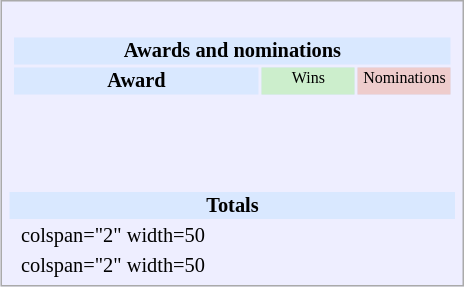<table class="infobox" style="width: 22.7em; text-align: left; font-size: 85%; vertical-align: middle; background-color: #eef;">
<tr>
<td colspan="3"><br><table class="collapsible collapsed" width="100%">
<tr>
<th colspan="3" style="background-color: #d9e8ff; text-align: center;">Awards and nominations</th>
</tr>
<tr style="background-color:#d9e8ff; text-align:center;">
<th style="vertical-align: middle;">Award</th>
<td style="background:#cceecc; font-size:8pt;" width="60px">Wins</td>
<td style="background:#eecccc; font-size:8pt;" width="60px">Nominations</td>
</tr>
<tr>
<td align="center"><br></td>
<td></td>
<td></td>
</tr>
<tr>
<td align="center"><br></td>
<td></td>
<td></td>
</tr>
<tr>
<td align="center"><br></td>
<td></td>
<td></td>
</tr>
</table>
</td>
</tr>
<tr style="background-color:#d9e8ff">
<td colspan="3" style="text-align:center;"><strong>Totals</strong></td>
</tr>
<tr>
<td></td>
<td>colspan="2" width=50 </td>
</tr>
<tr>
<td></td>
<td>colspan="2" width=50 </td>
</tr>
</table>
